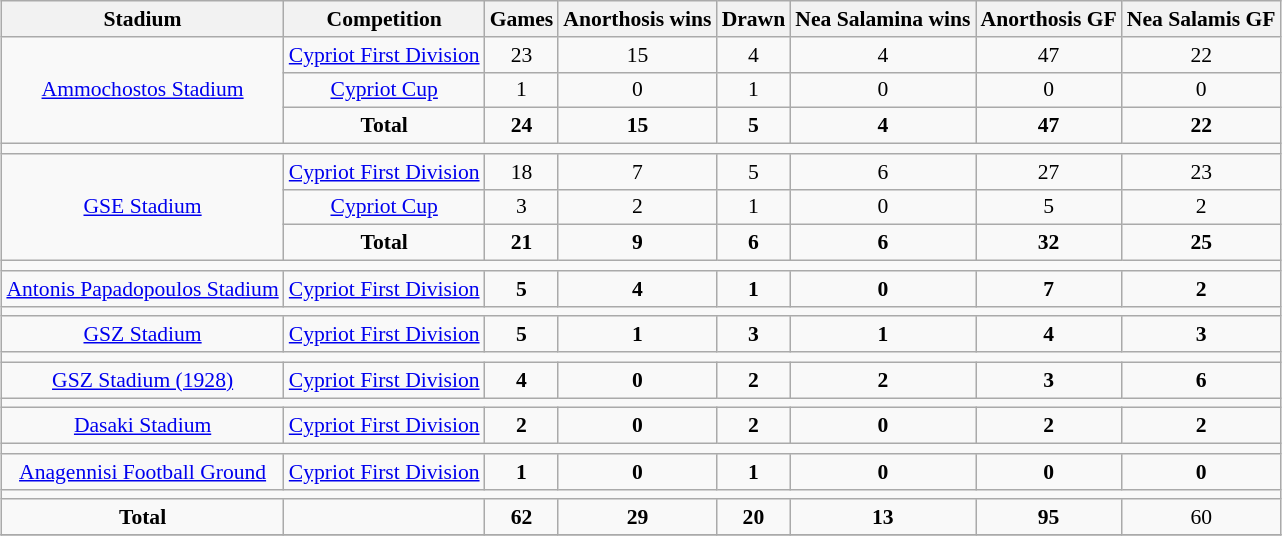<table class="wikitable" style="margin:1em auto; text-align:center; font-size:90%">
<tr>
<th>Stadium</th>
<th>Competition</th>
<th>Games</th>
<th>Anorthosis wins</th>
<th>Drawn</th>
<th>Nea Salamina wins</th>
<th>Anorthosis GF</th>
<th>Nea Salamis GF</th>
</tr>
<tr>
<td rowspan=3><a href='#'>Ammochostos Stadium</a></td>
<td><a href='#'>Cypriot First Division</a></td>
<td>23</td>
<td>15</td>
<td>4</td>
<td>4</td>
<td>47</td>
<td>22</td>
</tr>
<tr>
<td><a href='#'>Cypriot Cup</a></td>
<td>1</td>
<td>0</td>
<td>1</td>
<td>0</td>
<td>0</td>
<td>0</td>
</tr>
<tr>
<td><strong>Total</strong></td>
<td><strong>24</strong></td>
<td><strong>15</strong></td>
<td><strong>5</strong></td>
<td><strong>4</strong></td>
<td><strong>47</strong></td>
<td><strong>22</strong></td>
</tr>
<tr>
<td colspan="8"></td>
</tr>
<tr>
<td rowspan=3><a href='#'>GSE Stadium</a></td>
<td><a href='#'>Cypriot First Division</a></td>
<td>18</td>
<td>7</td>
<td>5</td>
<td>6</td>
<td>27</td>
<td>23</td>
</tr>
<tr>
<td><a href='#'>Cypriot Cup</a></td>
<td>3</td>
<td>2</td>
<td>1</td>
<td>0</td>
<td>5</td>
<td>2</td>
</tr>
<tr>
<td><strong>Total</strong></td>
<td><strong>21</strong></td>
<td><strong>9</strong></td>
<td><strong>6</strong></td>
<td><strong>6</strong></td>
<td><strong>32</strong></td>
<td><strong>25</strong></td>
</tr>
<tr>
<td colspan="8"></td>
</tr>
<tr>
<td><a href='#'>Antonis Papadopoulos Stadium</a></td>
<td><a href='#'>Cypriot First Division</a></td>
<td><strong>5</strong></td>
<td><strong>4</strong></td>
<td><strong>1</strong></td>
<td><strong>0</strong></td>
<td><strong>7</strong></td>
<td><strong>2</strong></td>
</tr>
<tr>
<td colspan="8"></td>
</tr>
<tr>
<td><a href='#'>GSZ Stadium</a></td>
<td><a href='#'>Cypriot First Division</a></td>
<td><strong>5</strong></td>
<td><strong>1</strong></td>
<td><strong>3</strong></td>
<td><strong>1</strong></td>
<td><strong>4</strong></td>
<td><strong>3</strong></td>
</tr>
<tr>
<td colspan="8"></td>
</tr>
<tr>
<td rowspan=1><a href='#'>GSZ Stadium (1928)</a></td>
<td><a href='#'>Cypriot First Division</a></td>
<td><strong>4</strong></td>
<td><strong>0</strong></td>
<td><strong>2</strong></td>
<td><strong>2</strong></td>
<td><strong>3</strong></td>
<td><strong>6</strong></td>
</tr>
<tr>
<td colspan="8"></td>
</tr>
<tr>
<td rowspan=1><a href='#'>Dasaki Stadium</a></td>
<td><a href='#'>Cypriot First Division</a></td>
<td><strong>2</strong></td>
<td><strong>0</strong></td>
<td><strong>2</strong></td>
<td><strong>0</strong></td>
<td><strong>2</strong></td>
<td><strong>2</strong></td>
</tr>
<tr>
<td colspan="8"></td>
</tr>
<tr>
<td rowspan=1><a href='#'>Anagennisi Football Ground</a></td>
<td><a href='#'>Cypriot First Division</a></td>
<td><strong>1</strong></td>
<td><strong>0</strong></td>
<td><strong>1</strong></td>
<td><strong>0</strong></td>
<td><strong>0</strong></td>
<td><strong>0</strong></td>
</tr>
<tr>
<td colspan="8"></td>
</tr>
<tr>
<td rowspan="1"><strong>Total</strong></td>
<td></td>
<td><strong>62</strong></td>
<td><strong>29</strong></td>
<td><strong>20</strong></td>
<td><strong>13</strong></td>
<td><strong>95</strong></td>
<td>60</td>
</tr>
<tr>
</tr>
</table>
